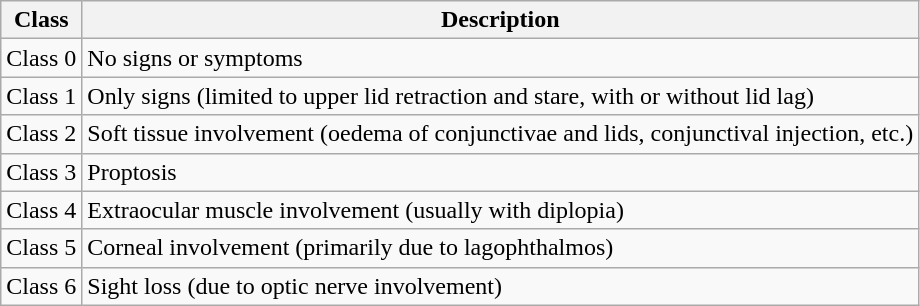<table class="wikitable">
<tr>
<th>Class</th>
<th>Description</th>
</tr>
<tr>
<td>Class 0</td>
<td>No signs or symptoms</td>
</tr>
<tr>
<td>Class 1</td>
<td>Only signs (limited to upper lid retraction and stare, with or without lid lag)</td>
</tr>
<tr>
<td>Class 2</td>
<td>Soft tissue involvement (oedema of conjunctivae and lids, conjunctival injection, etc.)</td>
</tr>
<tr>
<td>Class 3</td>
<td>Proptosis</td>
</tr>
<tr>
<td>Class 4</td>
<td>Extraocular muscle involvement (usually with diplopia)</td>
</tr>
<tr>
<td>Class 5</td>
<td>Corneal involvement (primarily due to lagophthalmos)</td>
</tr>
<tr>
<td>Class 6</td>
<td>Sight loss (due to optic nerve involvement)</td>
</tr>
</table>
